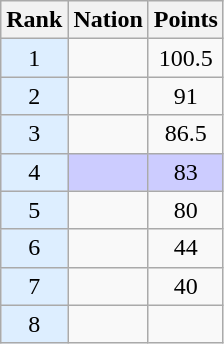<table class="wikitable sortable" style="text-align:center">
<tr>
<th>Rank</th>
<th>Nation</th>
<th>Points</th>
</tr>
<tr>
<td bgcolor = DDEEFF>1</td>
<td align=left></td>
<td>100.5</td>
</tr>
<tr>
<td bgcolor = DDEEFF>2</td>
<td align=left></td>
<td>91</td>
</tr>
<tr>
<td bgcolor = DDEEFF>3</td>
<td align=left></td>
<td>86.5</td>
</tr>
<tr style="background-color:#ccccff">
<td bgcolor = DDEEFF>4</td>
<td align=left></td>
<td>83</td>
</tr>
<tr>
<td bgcolor = DDEEFF>5</td>
<td align=left></td>
<td>80</td>
</tr>
<tr>
<td bgcolor = DDEEFF>6</td>
<td align=left></td>
<td>44</td>
</tr>
<tr>
<td bgcolor = DDEEFF>7</td>
<td align=left></td>
<td>40</td>
</tr>
<tr>
<td bgcolor = DDEEFF>8</td>
<td align=left></td>
<td></td>
</tr>
</table>
